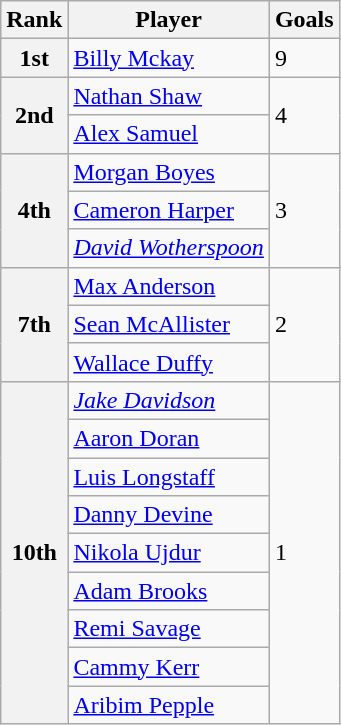<table class="wikitable">
<tr>
<th>Rank</th>
<th>Player</th>
<th>Goals</th>
</tr>
<tr>
<th>1st</th>
<td> <a href='#'>Billy Mckay</a></td>
<td>9</td>
</tr>
<tr>
<th rowspan="2">2nd</th>
<td> <a href='#'>Nathan Shaw</a></td>
<td rowspan="2">4</td>
</tr>
<tr>
<td> <a href='#'>Alex Samuel</a></td>
</tr>
<tr>
<th rowspan="3">4th</th>
<td> <a href='#'>Morgan Boyes</a></td>
<td rowspan="3">3</td>
</tr>
<tr>
<td> <a href='#'>Cameron Harper</a></td>
</tr>
<tr>
<td><em> <a href='#'>David Wotherspoon</a></em></td>
</tr>
<tr>
<th rowspan="3">7th</th>
<td> <a href='#'>Max Anderson</a></td>
<td rowspan="3">2</td>
</tr>
<tr>
<td><em></em> <a href='#'>Sean McAllister</a></td>
</tr>
<tr>
<td> <a href='#'>Wallace Duffy</a></td>
</tr>
<tr>
<th rowspan="9">10th</th>
<td><em> <a href='#'>Jake Davidson</a></em></td>
<td rowspan="9">1</td>
</tr>
<tr>
<td> <a href='#'>Aaron Doran</a></td>
</tr>
<tr>
<td> <a href='#'>Luis Longstaff</a></td>
</tr>
<tr>
<td> <a href='#'>Danny Devine</a></td>
</tr>
<tr>
<td> <a href='#'>Nikola Ujdur</a></td>
</tr>
<tr>
<td> <a href='#'>Adam Brooks</a></td>
</tr>
<tr>
<td> <a href='#'>Remi Savage</a></td>
</tr>
<tr>
<td> <a href='#'>Cammy Kerr</a></td>
</tr>
<tr>
<td> <a href='#'>Aribim Pepple</a></td>
</tr>
</table>
